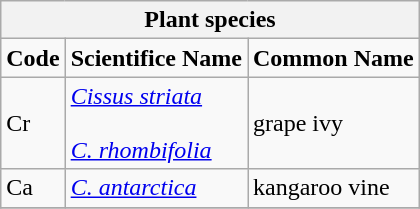<table class="wikitable" style="clear">
<tr>
<th colspan=3><strong>Plant species</strong><br></th>
</tr>
<tr>
<td><strong>Code</strong></td>
<td><strong>Scientifice Name</strong></td>
<td><strong>Common Name</strong></td>
</tr>
<tr>
<td>Cr</td>
<td><em><a href='#'>Cissus striata</a></em><br><br><em><a href='#'>C. rhombifolia</a></em></td>
<td>grape ivy</td>
</tr>
<tr>
<td>Ca</td>
<td><em><a href='#'>C. antarctica</a></em></td>
<td>kangaroo vine</td>
</tr>
<tr>
</tr>
</table>
